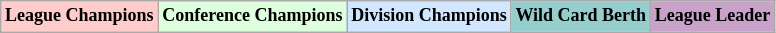<table class="wikitable"  style="margin:center; font-size:75%;">
<tr>
<td style="text-align:center; background:#fcc;"><strong>League Champions</strong></td>
<td style="text-align:center; background:#dfd;"><strong>Conference Champions</strong></td>
<td style="text-align:center; background:#d0e7ff;"><strong>Division Champions</strong></td>
<td style="text-align:center; background:#96cdcd;"><strong>Wild Card Berth</strong></td>
<td style="text-align:center; background:#c8a2c8;"><strong>League Leader</strong></td>
</tr>
</table>
